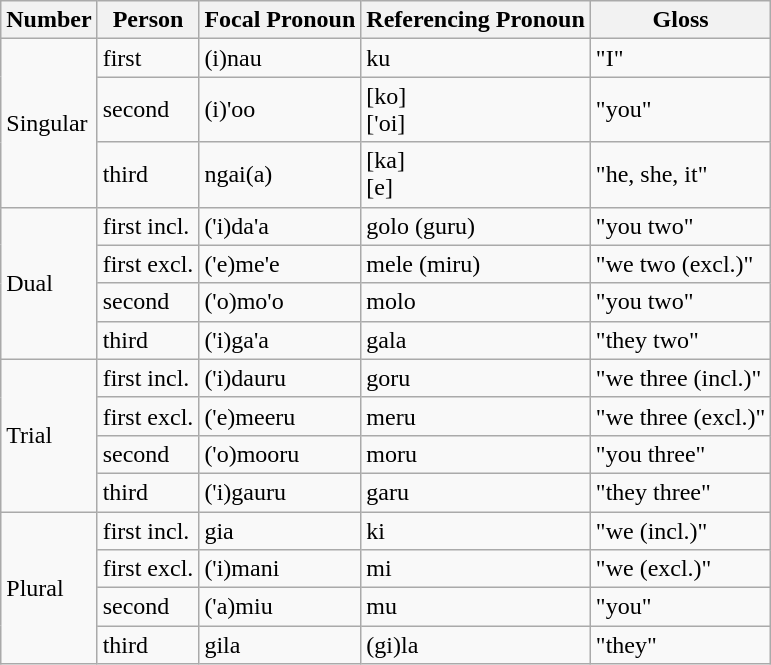<table class="wikitable">
<tr>
<th>Number</th>
<th>Person</th>
<th>Focal Pronoun</th>
<th>Referencing Pronoun</th>
<th>Gloss</th>
</tr>
<tr>
<td rowspan="3">Singular</td>
<td>first</td>
<td>(i)nau</td>
<td>ku</td>
<td>"I"</td>
</tr>
<tr>
<td>second</td>
<td>(i)'oo</td>
<td>[ko]<br>['oi]</td>
<td>"you"</td>
</tr>
<tr>
<td>third</td>
<td>ngai(a)</td>
<td>[ka]<br>[e]</td>
<td>"he, she, it"</td>
</tr>
<tr>
<td rowspan="4">Dual</td>
<td>first incl.</td>
<td>('i)da'a</td>
<td>golo (guru)</td>
<td>"you two"</td>
</tr>
<tr>
<td>first excl.</td>
<td>('e)me'e</td>
<td>mele (miru)</td>
<td>"we two (excl.)"</td>
</tr>
<tr>
<td>second</td>
<td>('o)mo'o</td>
<td>molo</td>
<td>"you two"</td>
</tr>
<tr>
<td>third</td>
<td>('i)ga'a</td>
<td>gala</td>
<td>"they two"</td>
</tr>
<tr>
<td rowspan="4">Trial</td>
<td>first incl.</td>
<td>('i)dauru</td>
<td>goru</td>
<td>"we three (incl.)"</td>
</tr>
<tr>
<td>first excl.</td>
<td>('e)meeru</td>
<td>meru</td>
<td>"we three (excl.)"</td>
</tr>
<tr>
<td>second</td>
<td>('o)mooru</td>
<td>moru</td>
<td>"you three"</td>
</tr>
<tr>
<td>third</td>
<td>('i)gauru</td>
<td>garu</td>
<td>"they three"</td>
</tr>
<tr>
<td rowspan="4">Plural</td>
<td>first incl.</td>
<td>gia</td>
<td>ki</td>
<td>"we (incl.)"</td>
</tr>
<tr>
<td>first excl.</td>
<td>('i)mani</td>
<td>mi</td>
<td>"we (excl.)"</td>
</tr>
<tr>
<td>second</td>
<td>('a)miu</td>
<td>mu</td>
<td>"you"</td>
</tr>
<tr>
<td>third</td>
<td>gila</td>
<td>(gi)la</td>
<td>"they"</td>
</tr>
</table>
